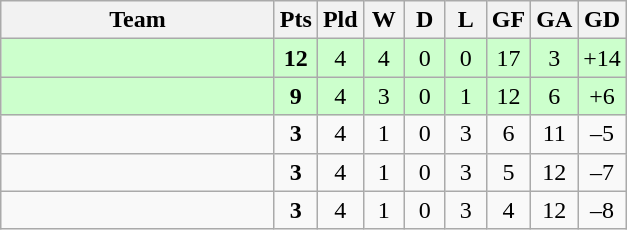<table class=wikitable style="text-align:center">
<tr>
<th width=175>Team</th>
<th width=20>Pts</th>
<th width=20>Pld</th>
<th width=20>W</th>
<th width=20>D</th>
<th width=20>L</th>
<th width=20>GF</th>
<th width=20>GA</th>
<th width=20>GD</th>
</tr>
<tr style="background:#cfc;">
<td align=left></td>
<td><strong>12</strong></td>
<td>4</td>
<td>4</td>
<td>0</td>
<td>0</td>
<td>17</td>
<td>3</td>
<td>+14</td>
</tr>
<tr style="background:#cfc;">
<td align=left></td>
<td><strong>9</strong></td>
<td>4</td>
<td>3</td>
<td>0</td>
<td>1</td>
<td>12</td>
<td>6</td>
<td>+6</td>
</tr>
<tr>
<td align=left></td>
<td><strong>3</strong></td>
<td>4</td>
<td>1</td>
<td>0</td>
<td>3</td>
<td>6</td>
<td>11</td>
<td>–5</td>
</tr>
<tr>
<td align=left></td>
<td><strong>3</strong></td>
<td>4</td>
<td>1</td>
<td>0</td>
<td>3</td>
<td>5</td>
<td>12</td>
<td>–7</td>
</tr>
<tr>
<td align=left></td>
<td><strong>3</strong></td>
<td>4</td>
<td>1</td>
<td>0</td>
<td>3</td>
<td>4</td>
<td>12</td>
<td>–8</td>
</tr>
</table>
